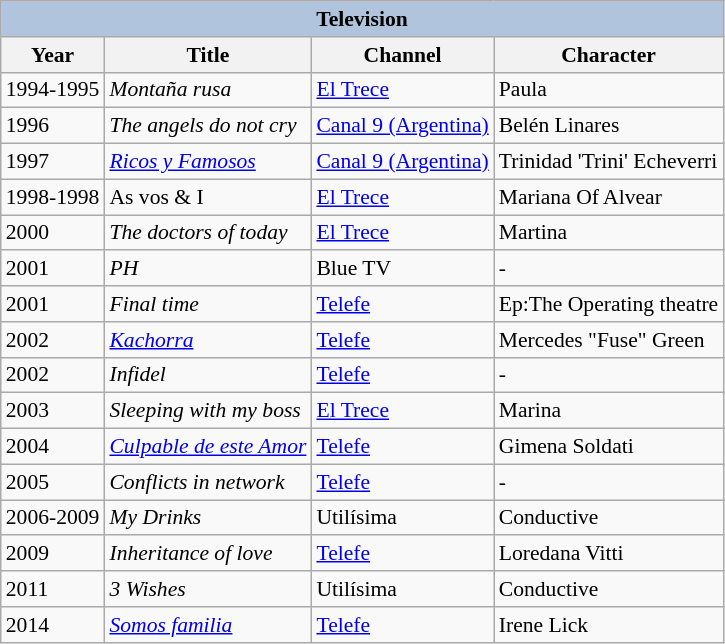<table class="wikitable" style="font-size:90%;">
<tr>
<th colspan="4" id="52" style="background: LightSteelBlue;">Television</th>
</tr>
<tr id="54">
<th id="55">Year</th>
<th id="57">Title</th>
<th id="59">Channel</th>
<th id="61">Character</th>
</tr>
<tr id="63">
<td id="64">1994-1995</td>
<td id="68"><em>Montaña rusa</em></td>
<td id="71"><a href='#'>El Trece</a></td>
<td id="74">Paula</td>
</tr>
<tr id="76">
<td id="77">1996</td>
<td id="80"><em>The angels do not cry</em></td>
<td id="82"><a href='#'>Canal 9 (Argentina)</a></td>
<td id="85">Belén Linares</td>
</tr>
<tr id="87">
<td id="88">1997</td>
<td id="91"><em><a href='#'>Ricos y Famosos</a></em></td>
<td id="94"><a href='#'>Canal 9 (Argentina)</a></td>
<td id="97">Trinidad 'Trini' Echeverri</td>
</tr>
<tr id="99">
<td id="100">1998-1998</td>
<td id="104">As vos & I</td>
<td id="107"><a href='#'>El Trece</a></td>
<td id="110">Mariana Of Alvear</td>
</tr>
<tr id="112">
<td id="113">2000</td>
<td id="116"><em>The doctors of today</em></td>
<td id="118"><a href='#'>El Trece</a></td>
<td id="121">Martina</td>
</tr>
<tr id="123">
<td id="124">2001</td>
<td id="127"><em>PH</em></td>
<td id="129">Blue TV</td>
<td id="132">-</td>
</tr>
<tr id="134">
<td id="135">2001</td>
<td id="138"><em>Final time</em></td>
<td id="141"><a href='#'>Telefe</a></td>
<td id="144">Ep:The Operating theatre</td>
</tr>
<tr id="146">
<td id="147">2002</td>
<td id="150"><em><a href='#'>Kachorra</a></em></td>
<td id="153"><a href='#'>Telefe</a></td>
<td id="156">Mercedes "Fuse" Green</td>
</tr>
<tr id="158">
<td id="159">2002</td>
<td id="162"><em>Infidel</em></td>
<td id="165"><a href='#'>Telefe</a></td>
<td id="168">-</td>
</tr>
<tr id="170">
<td id="171">2003</td>
<td id="174"><em>Sleeping with my boss</em></td>
<td id="177"><a href='#'>El Trece</a></td>
<td id="180">Marina</td>
</tr>
<tr id="182">
<td id="183">2004</td>
<td id="186"><em><a href='#'>Culpable de este Amor</a></em></td>
<td id="189"><a href='#'>Telefe</a></td>
<td id="192">Gimena Soldati</td>
</tr>
<tr id="194">
<td id="195">2005</td>
<td id="198"><em>Conflicts in network</em></td>
<td id="201"><a href='#'>Telefe</a></td>
<td id="204">-</td>
</tr>
<tr id="206">
<td id="207">2006-2009</td>
<td id="211"><em>My Drinks</em></td>
<td id="213">Utilísima</td>
<td id="216">Conductive</td>
</tr>
<tr id="218">
<td id="219">2009</td>
<td id="222"><em>Inheritance of love</em></td>
<td id="225"><a href='#'>Telefe</a></td>
<td id="228">Loredana Vitti</td>
</tr>
<tr id="230">
<td id="231">2011</td>
<td id="234"><em>3 Wishes</em></td>
<td id="236">Utilísima</td>
<td id="239">Conductive</td>
</tr>
<tr id="241">
<td id="242">2014</td>
<td id="245"><em><a href='#'>Somos familia</a></em></td>
<td id="248"><a href='#'>Telefe</a></td>
<td id="251">Irene Lick</td>
</tr>
</table>
